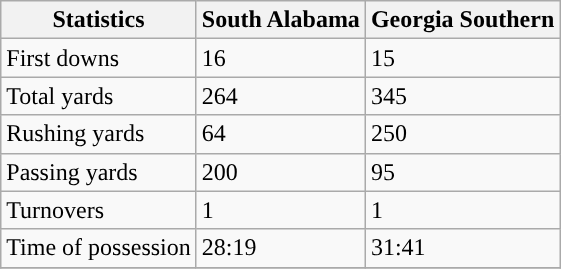<table class="wikitable">
<tr>
<th>Statistics</th>
<th>South Alabama</th>
<th>Georgia Southern</th>
</tr>
<tr>
<td>First downs</td>
<td>16</td>
<td>15</td>
</tr>
<tr>
<td>Total yards</td>
<td>264</td>
<td>345</td>
</tr>
<tr>
<td>Rushing yards</td>
<td>64</td>
<td>250</td>
</tr>
<tr>
<td>Passing yards</td>
<td>200</td>
<td>95</td>
</tr>
<tr>
<td>Turnovers</td>
<td>1</td>
<td>1</td>
</tr>
<tr>
<td>Time of possession</td>
<td>28:19</td>
<td>31:41</td>
</tr>
<tr>
</tr>
</table>
